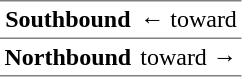<table border="1" cellspacing="0" cellpadding="3" frame="hsides" rules="rows">
<tr>
<th><span>Southbound</span></th>
<td>←  toward </td>
</tr>
<tr>
<th><span>Northbound</span></th>
<td>  toward  →</td>
</tr>
</table>
